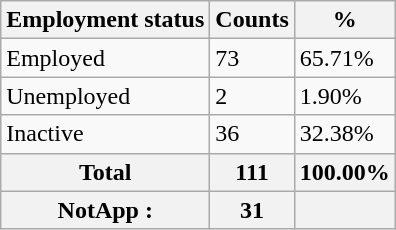<table class="wikitable sortable">
<tr>
<th>Employment status</th>
<th>Counts</th>
<th>%</th>
</tr>
<tr>
<td>Employed</td>
<td>73</td>
<td>65.71%</td>
</tr>
<tr>
<td>Unemployed</td>
<td>2</td>
<td>1.90%</td>
</tr>
<tr>
<td>Inactive</td>
<td>36</td>
<td>32.38%</td>
</tr>
<tr>
<th>Total</th>
<th>111</th>
<th>100.00%</th>
</tr>
<tr>
<th>NotApp :</th>
<th>31</th>
<th></th>
</tr>
</table>
